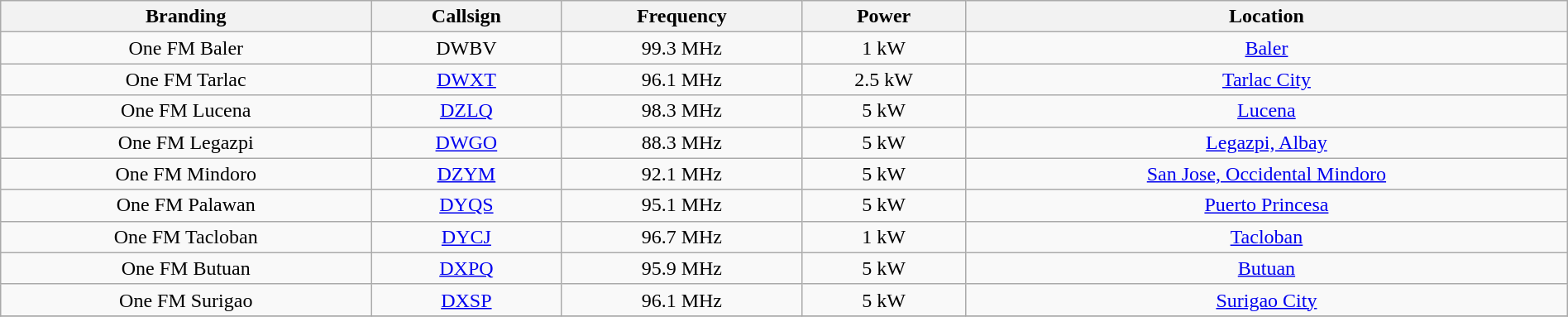<table class="wikitable sortable" style="width:100%; text-align:center;">
<tr>
<th>Branding</th>
<th>Callsign</th>
<th>Frequency</th>
<th>Power</th>
<th>Location</th>
</tr>
<tr>
<td>One FM Baler</td>
<td>DWBV</td>
<td>99.3 MHz</td>
<td>1 kW</td>
<td><a href='#'>Baler</a></td>
</tr>
<tr>
<td>One FM Tarlac</td>
<td><a href='#'>DWXT</a></td>
<td>96.1 MHz</td>
<td>2.5 kW</td>
<td><a href='#'>Tarlac City</a></td>
</tr>
<tr>
<td>One FM Lucena</td>
<td><a href='#'>DZLQ</a></td>
<td>98.3 MHz</td>
<td>5 kW</td>
<td><a href='#'>Lucena</a></td>
</tr>
<tr>
<td>One FM Legazpi</td>
<td><a href='#'>DWGO</a></td>
<td>88.3 MHz</td>
<td>5 kW</td>
<td><a href='#'>Legazpi, Albay</a></td>
</tr>
<tr>
<td>One FM Mindoro</td>
<td><a href='#'>DZYM</a></td>
<td>92.1 MHz</td>
<td>5 kW</td>
<td><a href='#'>San Jose, Occidental Mindoro</a></td>
</tr>
<tr>
<td>One FM Palawan</td>
<td><a href='#'>DYQS</a></td>
<td>95.1 MHz</td>
<td>5 kW</td>
<td><a href='#'>Puerto Princesa</a></td>
</tr>
<tr>
<td>One FM Tacloban</td>
<td><a href='#'>DYCJ</a></td>
<td>96.7 MHz</td>
<td>1 kW</td>
<td><a href='#'>Tacloban</a></td>
</tr>
<tr>
<td>One FM Butuan</td>
<td><a href='#'>DXPQ</a></td>
<td>95.9 MHz</td>
<td>5 kW</td>
<td><a href='#'>Butuan</a></td>
</tr>
<tr>
<td>One FM Surigao</td>
<td><a href='#'>DXSP</a></td>
<td>96.1 MHz</td>
<td>5 kW</td>
<td><a href='#'>Surigao City</a></td>
</tr>
<tr>
</tr>
</table>
